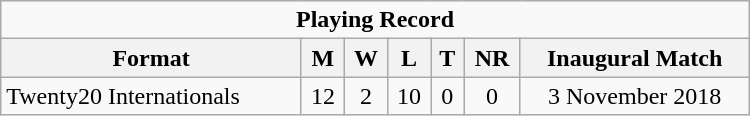<table class="wikitable" style="text-align: center; width: 500px;">
<tr>
<td colspan=7 align="center"><strong>Playing Record</strong></td>
</tr>
<tr>
<th>Format</th>
<th>M</th>
<th>W</th>
<th>L</th>
<th>T</th>
<th>NR</th>
<th>Inaugural Match</th>
</tr>
<tr>
<td align="left">Twenty20 Internationals</td>
<td>12</td>
<td>2</td>
<td>10</td>
<td>0</td>
<td>0</td>
<td>3 November 2018</td>
</tr>
</table>
